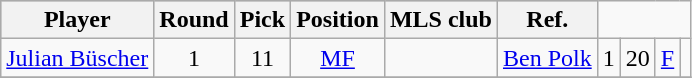<table class="wikitable" style="text-align:center;">
<tr style="background:#C0C0C0;">
<th>Player</th>
<th>Round</th>
<th>Pick</th>
<th>Position</th>
<th>MLS club</th>
<th>Ref.</th>
</tr>
<tr>
<td><a href='#'>Julian Büscher</a></td>
<td>1</td>
<td>11</td>
<td><a href='#'>MF</a></td>
<td></td>
<td><a href='#'>Ben Polk</a></td>
<td>1</td>
<td>20</td>
<td><a href='#'>F</a></td>
<td></td>
</tr>
<tr>
</tr>
</table>
